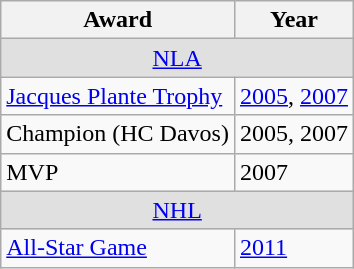<table class="wikitable">
<tr>
<th>Award</th>
<th>Year</th>
</tr>
<tr ALIGN="center" bgcolor="#e0e0e0">
<td colspan="3"><a href='#'>NLA</a></td>
</tr>
<tr>
<td><a href='#'>Jacques Plante Trophy</a></td>
<td><a href='#'>2005</a>, <a href='#'>2007</a></td>
</tr>
<tr>
<td>Champion (HC Davos)</td>
<td>2005, 2007</td>
</tr>
<tr>
<td>MVP</td>
<td>2007</td>
</tr>
<tr ALIGN="center" bgcolor="#e0e0e0">
<td colspan="3"><a href='#'>NHL</a></td>
</tr>
<tr>
<td><a href='#'>All-Star Game</a></td>
<td><a href='#'>2011</a></td>
</tr>
</table>
